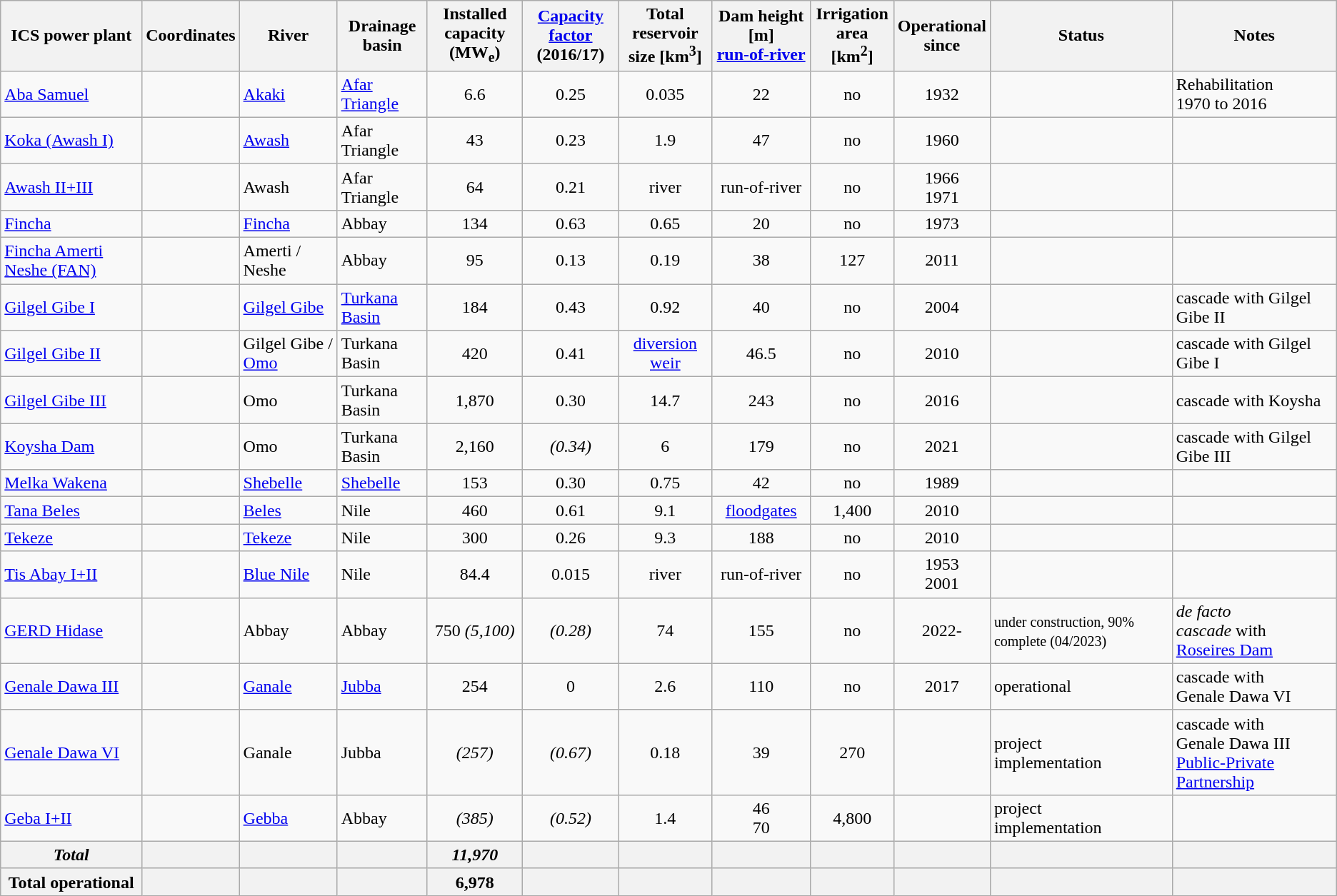<table class="wikitable sortable">
<tr>
<th>ICS power plant</th>
<th class="unsortable">Coordinates</th>
<th>River</th>
<th>Drainage<br>basin</th>
<th>Installed<br>capacity (MW<sub>e</sub>)</th>
<th><a href='#'>Capacity factor</a><br>(2016/17)</th>
<th>Total reservoir<br>size [km<sup>3</sup>]</th>
<th>Dam height [m]<br><a href='#'>run-of-river</a></th>
<th>Irrigation<br>area [km<sup>2</sup>]</th>
<th>Operational<br>since</th>
<th>Status</th>
<th class="unsortable">Notes</th>
</tr>
<tr>
<td><a href='#'>Aba Samuel</a></td>
<td></td>
<td><a href='#'>Akaki</a></td>
<td><a href='#'>Afar Triangle</a></td>
<td style="text-align:center" data-sort-value="6.6">6.6</td>
<td style="text-align:center" data-sort-value="0.25">0.25</td>
<td style="text-align:center" data-sort-value="0.035">0.035</td>
<td style="text-align:center" data-sort-value="22">22</td>
<td style="text-align:center" data-sort-value="0">no</td>
<td style="text-align:center">1932</td>
<td></td>
<td>Rehabilitation<br>1970 to 2016</td>
</tr>
<tr>
<td><a href='#'>Koka (Awash I)</a></td>
<td></td>
<td><a href='#'>Awash</a></td>
<td>Afar Triangle</td>
<td style="text-align:center" data-sort-value="43">43</td>
<td style="text-align:center" data-sort-value="0.23">0.23</td>
<td style="text-align:center" data-sort-value="1.9">1.9</td>
<td style="text-align:center" data-sort-value="47">47</td>
<td style="text-align:center" data-sort-value="0">no</td>
<td style="text-align:center">1960</td>
<td></td>
<td></td>
</tr>
<tr>
<td><a href='#'>Awash II+III</a></td>
<td></td>
<td>Awash</td>
<td>Afar Triangle</td>
<td style="text-align:center" data-sort-value="64">64</td>
<td style="text-align:center" data-sort-value="0.21">0.21</td>
<td style="text-align:center" data-sort-value="0">river</td>
<td style="text-align:center" data-sort-value="0">run-of-river</td>
<td style="text-align:center" data-sort-value="0">no</td>
<td style="text-align:center">1966<br>1971</td>
<td></td>
<td></td>
</tr>
<tr>
<td><a href='#'>Fincha</a></td>
<td></td>
<td><a href='#'>Fincha</a></td>
<td>Abbay</td>
<td style="text-align:center" data-sort-value="134">134</td>
<td style="text-align:center" data-sort-value="0.63">0.63</td>
<td style="text-align:center" data-sort-value="0.65">0.65</td>
<td style="text-align:center" data-sort-value="20">20</td>
<td style="text-align:center" data-sort-value="0">no</td>
<td style="text-align:center">1973</td>
<td></td>
<td></td>
</tr>
<tr>
<td><a href='#'>Fincha Amerti Neshe (FAN)</a></td>
<td></td>
<td>Amerti / Neshe</td>
<td>Abbay</td>
<td style="text-align:center" data-sort-value="95">95</td>
<td style="text-align:center" data-sort-value="0.13">0.13</td>
<td style="text-align:center" data-sort-value="0.19">0.19</td>
<td style="text-align:center" data-sort-value="38">38</td>
<td style="text-align:center" data-sort-value="127">127</td>
<td style="text-align:center">2011</td>
<td></td>
<td></td>
</tr>
<tr>
<td><a href='#'>Gilgel Gibe I</a></td>
<td></td>
<td><a href='#'>Gilgel Gibe</a></td>
<td><a href='#'>Turkana Basin</a></td>
<td style="text-align:center" data-sort-value="184">184</td>
<td style="text-align:center" data-sort-value="0.43">0.43</td>
<td style="text-align:center" data-sort-value="0.92">0.92</td>
<td style="text-align:center" data-sort-value="40">40</td>
<td style="text-align:center" data-sort-value="0">no</td>
<td style="text-align:center">2004</td>
<td></td>
<td>cascade with Gilgel Gibe II</td>
</tr>
<tr>
<td><a href='#'>Gilgel Gibe II</a></td>
<td></td>
<td>Gilgel Gibe / <a href='#'>Omo</a></td>
<td>Turkana Basin</td>
<td style="text-align:center" data-sort-value="420">420</td>
<td style="text-align:center" data-sort-value="0.41">0.41</td>
<td style="text-align:center" data-sort-value="0.01"><a href='#'>diversion<br>weir</a></td>
<td style="text-align:center" data-sort-value="46.5">46.5</td>
<td style="text-align:center" data-sort-value="0">no</td>
<td style="text-align:center">2010</td>
<td></td>
<td>cascade with Gilgel Gibe I</td>
</tr>
<tr>
<td><a href='#'>Gilgel Gibe III</a></td>
<td></td>
<td>Omo</td>
<td>Turkana Basin</td>
<td style="text-align:center" data-sort-value="1870">1,870</td>
<td style="text-align:center" data-sort-value="0.3">0.30</td>
<td style="text-align:center" data-sort-value="14.7">14.7</td>
<td style="text-align:center" data-sort-value="243">243</td>
<td style="text-align:center" data-sort-value="0">no</td>
<td style="text-align:center">2016</td>
<td></td>
<td>cascade with Koysha</td>
</tr>
<tr>
<td><a href='#'>Koysha Dam</a></td>
<td></td>
<td>Omo</td>
<td>Turkana Basin</td>
<td style="text-align:center" data-sort-value="2160">2,160</td>
<td style="text-align:center" data-sort-value="0.34"><em>(0.34)</em></td>
<td style="text-align:center" data-sort-value="6">6</td>
<td style="text-align:center" data-sort-value="179">179</td>
<td style="text-align:center" data-sort-value="0">no</td>
<td style="text-align:center">2021</td>
<td></td>
<td>cascade with Gilgel Gibe III</td>
</tr>
<tr>
<td><a href='#'>Melka Wakena</a></td>
<td></td>
<td><a href='#'>Shebelle</a></td>
<td><a href='#'>Shebelle</a></td>
<td style="text-align:center" data-sort-value="153">153</td>
<td style="text-align:center" data-sort-value="0.3">0.30</td>
<td style="text-align:center" data-sort-value="0.75">0.75</td>
<td style="text-align:center" data-sort-value="42">42</td>
<td style="text-align:center" data-sort-value="0">no</td>
<td style="text-align:center">1989</td>
<td></td>
<td></td>
</tr>
<tr>
<td><a href='#'>Tana Beles</a></td>
<td></td>
<td><a href='#'>Beles</a></td>
<td>Nile</td>
<td style="text-align:center" data-sort-value="460">460</td>
<td style="text-align:center" data-sort-value="0.61">0.61</td>
<td style="text-align:center" data-sort-value="9.1">9.1</td>
<td style="text-align:center" data-sort-value="5"><a href='#'>floodgates</a></td>
<td style="text-align:center" data-sort-value="1400">1,400</td>
<td style="text-align:center">2010</td>
<td></td>
<td></td>
</tr>
<tr>
<td><a href='#'>Tekeze</a></td>
<td></td>
<td><a href='#'>Tekeze</a></td>
<td>Nile</td>
<td style="text-align:center" data-sort-value="300">300</td>
<td style="text-align:center" data-sort-value="0.26">0.26</td>
<td style="text-align:center" data-sort-value="9.3">9.3</td>
<td style="text-align:center" data-sort-value="185">188</td>
<td style="text-align:center" data-sort-value="0">no</td>
<td style="text-align:center">2010</td>
<td></td>
<td></td>
</tr>
<tr>
<td><a href='#'>Tis Abay I+II</a></td>
<td></td>
<td><a href='#'>Blue Nile</a></td>
<td>Nile</td>
<td style="text-align:center" data-sort-value="84.4">84.4</td>
<td style="text-align:center" data-sort-value="0.015">0.015</td>
<td style="text-align:center" data-sort-value="0">river</td>
<td style="text-align:center" data-sort-value="0">run-of-river</td>
<td style="text-align:center" data-sort-value="0">no</td>
<td style="text-align:center">1953<br>2001</td>
<td></td>
<td></td>
</tr>
<tr>
<td><a href='#'>GERD Hidase</a></td>
<td></td>
<td>Abbay</td>
<td>Abbay</td>
<td style="text-align:center" data-sort-value="750">750 <em>(5,100)</em></td>
<td style="text-align:center" data-sort-value="0.28"><em>(0.28)</em></td>
<td style="text-align:center" data-sort-value="74">74</td>
<td style="text-align:center" data-sort-value="155">155</td>
<td style="text-align:center" data-sort-value="0">no</td>
<td style="text-align:center">2022-</td>
<td><small>under construction, 90% complete (04/2023)</small></td>
<td><em>de facto<br>cascade</em> with <a href='#'>Roseires Dam</a></td>
</tr>
<tr>
<td><a href='#'>Genale Dawa III</a></td>
<td></td>
<td><a href='#'>Ganale</a></td>
<td><a href='#'>Jubba</a></td>
<td style="text-align:center" data-sort-value="254">254</td>
<td style="text-align:center" data-sort-value="0">0 </td>
<td style="text-align:center" data-sort-value="2.6">2.6</td>
<td style="text-align:center" data-sort-value="110">110</td>
<td style="text-align:center" data-sort-value="0">no</td>
<td style="text-align:center">2017</td>
<td>operational</td>
<td>cascade with Genale Dawa VI</td>
</tr>
<tr>
<td><a href='#'>Genale Dawa VI</a></td>
<td></td>
<td>Ganale</td>
<td>Jubba</td>
<td style="text-align:center" data-sort-value="257"><em>(257)</em></td>
<td style="text-align:center" data-sort-value="0.67"><em>(0.67)</em></td>
<td style="text-align:center" data-sort-value="0.18">0.18</td>
<td style="text-align:center" data-sort-value="39">39</td>
<td style="text-align:center" data-sort-value="270">270</td>
<td style="text-align:center"></td>
<td>project<br>implementation</td>
<td>cascade with Genale Dawa III<br><a href='#'>Public-Private Partnership</a></td>
</tr>
<tr>
<td><a href='#'>Geba I+II</a></td>
<td></td>
<td><a href='#'>Gebba</a></td>
<td>Abbay</td>
<td style="text-align:center" data-sort-value="385"><em>(385)</em></td>
<td style="text-align:center" data-sort-value="0.52"><em>(0.52)</em></td>
<td style="text-align:center" data-sort-value="1.4">1.4</td>
<td style="text-align:center" data-sort-value="58">46<br>70</td>
<td style="text-align:center" data-sort-value="4800">4,800</td>
<td style="text-align:center"></td>
<td>project<br>implementation</td>
<td></td>
</tr>
<tr style="background:#F0F0F0;">
<th><em>Total</em></th>
<th></th>
<th></th>
<th></th>
<th><em>11,970</em></th>
<th></th>
<th></th>
<th></th>
<th></th>
<th></th>
<th></th>
<th></th>
</tr>
<tr style="background:#F0F0F0;">
<th>Total operational</th>
<th></th>
<th></th>
<th></th>
<th>6,978</th>
<th></th>
<th></th>
<th></th>
<th></th>
<th></th>
<th></th>
<th></th>
</tr>
</table>
